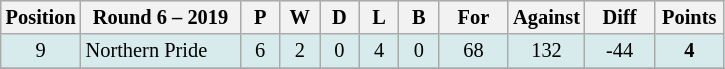<table class="wikitable" style="text-align:center; font-size:85%;">
<tr style="background: #d7ebed;">
<th width="40" abbr="Position">Position</th>
<th width="100">Round 6 – 2019</th>
<th width="20" abbr="Played">P</th>
<th width="20" abbr="Won">W</th>
<th width="20" abbr="Drawn">D</th>
<th width="20" abbr="Lost">L</th>
<th width="20" abbr="Bye">B</th>
<th width="40" abbr="Points for">For</th>
<th width="40" abbr="Points against">Against</th>
<th width="40" abbr="Points difference">Diff</th>
<th width="40" abbr="Points">Points</th>
</tr>
<tr style="background: #d7ebed;">
<td>9</td>
<td style="text-align:left;"> Northern Pride</td>
<td>6</td>
<td>2</td>
<td>0</td>
<td>4</td>
<td>0</td>
<td>68</td>
<td>132</td>
<td>-44</td>
<td><strong>4</strong></td>
</tr>
<tr>
</tr>
</table>
